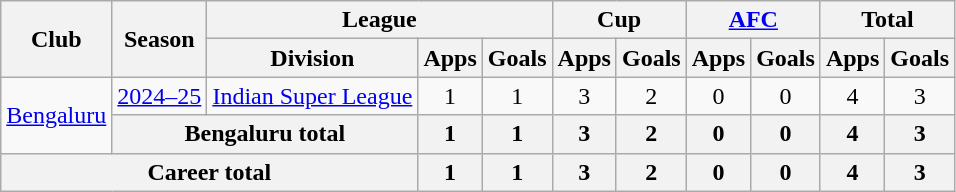<table class="wikitable" style="text-align: center;">
<tr>
<th rowspan="2">Club</th>
<th rowspan="2">Season</th>
<th colspan="3">League</th>
<th colspan="2">Cup</th>
<th colspan="2"><a href='#'>AFC</a></th>
<th colspan="2">Total</th>
</tr>
<tr>
<th>Division</th>
<th>Apps</th>
<th>Goals</th>
<th>Apps</th>
<th>Goals</th>
<th>Apps</th>
<th>Goals</th>
<th>Apps</th>
<th>Goals</th>
</tr>
<tr>
<td rowspan="2"><a href='#'>Bengaluru</a></td>
<td><a href='#'>2024–25</a></td>
<td rowspan="1"><a href='#'>Indian Super League</a></td>
<td>1</td>
<td>1</td>
<td>3</td>
<td>2</td>
<td>0</td>
<td>0</td>
<td>4</td>
<td>3</td>
</tr>
<tr>
<th colspan="2">Bengaluru total</th>
<th>1</th>
<th>1</th>
<th>3</th>
<th>2</th>
<th>0</th>
<th>0</th>
<th>4</th>
<th>3</th>
</tr>
<tr>
<th colspan="3">Career total</th>
<th>1</th>
<th>1</th>
<th>3</th>
<th>2</th>
<th>0</th>
<th>0</th>
<th>4</th>
<th>3</th>
</tr>
</table>
